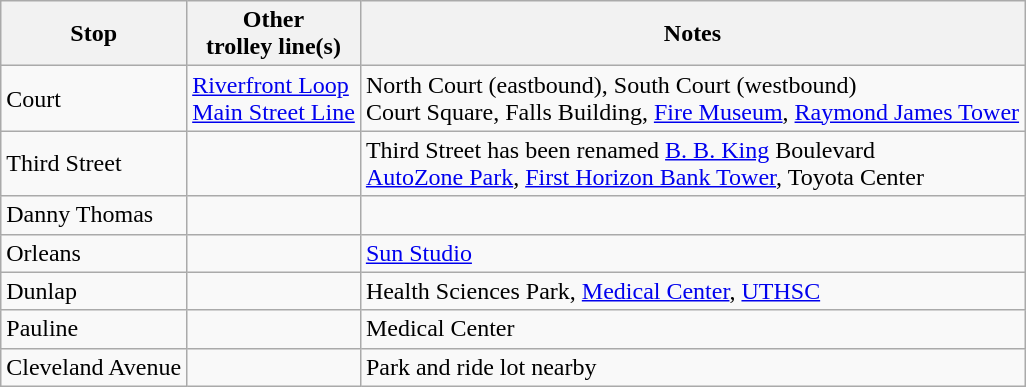<table class="wikitable">
<tr>
<th>Stop</th>
<th>Other<br>trolley line(s)</th>
<th>Notes</th>
</tr>
<tr>
<td>Court</td>
<td> <a href='#'>Riverfront Loop</a><br> <a href='#'>Main Street Line</a></td>
<td>North Court (eastbound), South Court (westbound)<br>Court Square, Falls Building, <a href='#'>Fire Museum</a>, <a href='#'>Raymond James Tower</a></td>
</tr>
<tr>
<td>Third Street</td>
<td></td>
<td>Third Street has been renamed <a href='#'>B. B. King</a> Boulevard<br><a href='#'>AutoZone Park</a>, <a href='#'>First Horizon Bank Tower</a>, Toyota Center</td>
</tr>
<tr>
<td>Danny Thomas</td>
<td></td>
<td></td>
</tr>
<tr>
<td>Orleans</td>
<td></td>
<td><a href='#'>Sun Studio</a></td>
</tr>
<tr>
<td>Dunlap</td>
<td></td>
<td>Health Sciences Park, <a href='#'>Medical Center</a>, <a href='#'>UTHSC</a></td>
</tr>
<tr>
<td>Pauline</td>
<td></td>
<td>Medical Center</td>
</tr>
<tr>
<td>Cleveland Avenue</td>
<td></td>
<td>Park and ride lot nearby</td>
</tr>
</table>
